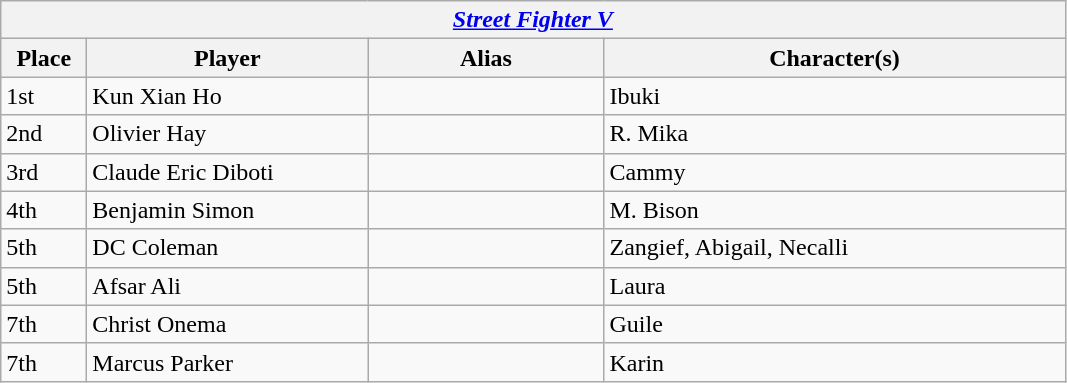<table class="wikitable">
<tr>
<th colspan="4"><strong><em><a href='#'>Street Fighter V</a></em></strong>  </th>
</tr>
<tr>
<th style="width:50px;">Place</th>
<th style="width:180px;">Player</th>
<th style="width:150px;">Alias</th>
<th style="width:300px;">Character(s)</th>
</tr>
<tr>
<td>1st</td>
<td> Kun Xian Ho</td>
<td></td>
<td>Ibuki</td>
</tr>
<tr>
<td>2nd</td>
<td> Olivier Hay</td>
<td></td>
<td>R. Mika</td>
</tr>
<tr>
<td>3rd</td>
<td> Claude Eric Diboti</td>
<td></td>
<td>Cammy</td>
</tr>
<tr>
<td>4th</td>
<td> Benjamin Simon</td>
<td></td>
<td>M. Bison</td>
</tr>
<tr>
<td>5th</td>
<td> DC Coleman</td>
<td></td>
<td>Zangief, Abigail, Necalli</td>
</tr>
<tr>
<td>5th</td>
<td> Afsar Ali</td>
<td></td>
<td>Laura</td>
</tr>
<tr>
<td>7th</td>
<td> Christ Onema</td>
<td></td>
<td>Guile</td>
</tr>
<tr>
<td>7th</td>
<td> Marcus Parker</td>
<td></td>
<td>Karin</td>
</tr>
</table>
